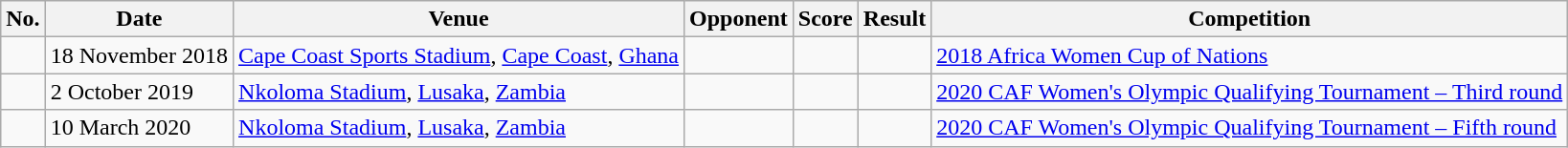<table class="wikitable">
<tr>
<th>No.</th>
<th>Date</th>
<th>Venue</th>
<th>Opponent</th>
<th>Score</th>
<th>Result</th>
<th>Competition</th>
</tr>
<tr>
<td></td>
<td>18 November 2018</td>
<td><a href='#'>Cape Coast Sports Stadium</a>, <a href='#'>Cape Coast</a>, <a href='#'>Ghana</a></td>
<td></td>
<td></td>
<td></td>
<td><a href='#'>2018 Africa Women Cup of Nations</a></td>
</tr>
<tr>
<td></td>
<td>2 October 2019</td>
<td><a href='#'>Nkoloma Stadium</a>, <a href='#'>Lusaka</a>, <a href='#'>Zambia</a></td>
<td></td>
<td></td>
<td></td>
<td><a href='#'>2020 CAF Women's Olympic Qualifying Tournament – Third round</a></td>
</tr>
<tr>
<td></td>
<td>10 March 2020</td>
<td><a href='#'>Nkoloma Stadium</a>, <a href='#'>Lusaka</a>, <a href='#'>Zambia</a></td>
<td></td>
<td></td>
<td></td>
<td><a href='#'>2020 CAF Women's Olympic Qualifying Tournament – Fifth round</a></td>
</tr>
</table>
